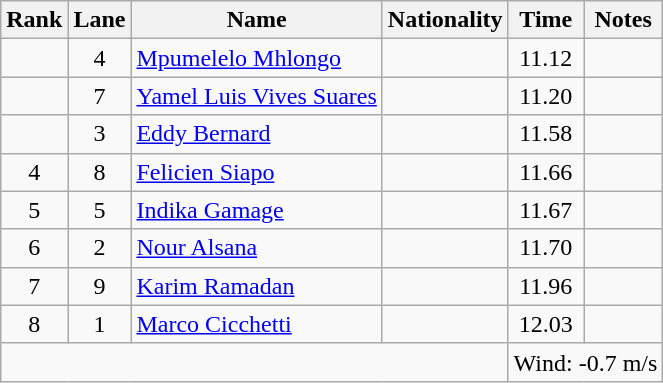<table class="wikitable sortable" style="text-align:center">
<tr>
<th>Rank</th>
<th>Lane</th>
<th>Name</th>
<th>Nationality</th>
<th>Time</th>
<th>Notes</th>
</tr>
<tr>
<td></td>
<td>4</td>
<td align="left"><a href='#'>Mpumelelo Mhlongo</a></td>
<td align="left"></td>
<td>11.12</td>
<td></td>
</tr>
<tr>
<td></td>
<td>7</td>
<td align="left"><a href='#'>Yamel Luis Vives Suares</a></td>
<td align="left"></td>
<td>11.20</td>
<td></td>
</tr>
<tr>
<td></td>
<td>3</td>
<td align="left"><a href='#'>Eddy Bernard</a></td>
<td align="left"></td>
<td>11.58</td>
<td></td>
</tr>
<tr>
<td>4</td>
<td>8</td>
<td align="left"><a href='#'>Felicien Siapo</a></td>
<td align="left"></td>
<td>11.66</td>
<td></td>
</tr>
<tr>
<td>5</td>
<td>5</td>
<td align="left"><a href='#'>Indika Gamage</a></td>
<td align="left"></td>
<td>11.67</td>
<td></td>
</tr>
<tr>
<td>6</td>
<td>2</td>
<td align="left"><a href='#'>Nour Alsana</a></td>
<td align="left"></td>
<td>11.70</td>
<td></td>
</tr>
<tr>
<td>7</td>
<td>9</td>
<td align="left"><a href='#'>Karim Ramadan</a></td>
<td align="left"></td>
<td>11.96</td>
<td></td>
</tr>
<tr>
<td>8</td>
<td>1</td>
<td align="left"><a href='#'>Marco Cicchetti</a></td>
<td align="left"></td>
<td>12.03</td>
<td></td>
</tr>
<tr class="sortbottom">
<td colspan="4"></td>
<td colspan="2" style="text-align:left;">Wind: -0.7 m/s</td>
</tr>
</table>
